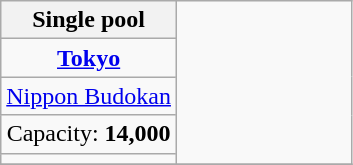<table class=wikitable style=text-align:center>
<tr>
<th width=50%>Single pool</th>
<td width=50% rowspan=5></td>
</tr>
<tr>
<td><strong><a href='#'>Tokyo</a></strong></td>
</tr>
<tr>
<td><a href='#'>Nippon Budokan</a></td>
</tr>
<tr>
<td>Capacity: <strong>14,000</strong></td>
</tr>
<tr>
<td></td>
</tr>
<tr>
</tr>
</table>
